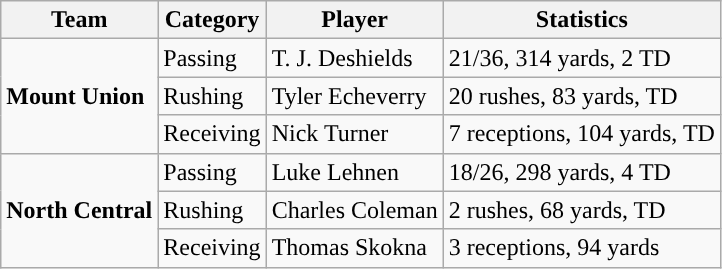<table class="wikitable" style="float: left;">
<tr>
<th>Team</th>
<th>Category</th>
<th>Player</th>
<th>Statistics</th>
</tr>
<tr>
<td rowspan=3><strong>Mount Union</strong></td>
<td>Passing</td>
<td>T. J. Deshields</td>
<td>21/36, 314 yards, 2 TD</td>
</tr>
<tr>
<td>Rushing</td>
<td>Tyler Echeverry</td>
<td>20 rushes, 83 yards, TD</td>
</tr>
<tr>
<td>Receiving</td>
<td>Nick Turner</td>
<td>7 receptions, 104 yards, TD</td>
</tr>
<tr>
<td rowspan=3><strong>North Central</strong></td>
<td>Passing</td>
<td>Luke Lehnen</td>
<td>18/26, 298 yards, 4 TD</td>
</tr>
<tr>
<td>Rushing</td>
<td>Charles Coleman</td>
<td>2 rushes, 68 yards, TD</td>
</tr>
<tr>
<td>Receiving</td>
<td>Thomas Skokna</td>
<td>3 receptions, 94 yards</td>
</tr>
</table>
